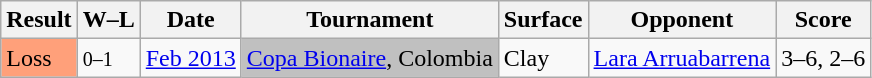<table class="sortable wikitable">
<tr>
<th>Result</th>
<th>W–L</th>
<th>Date</th>
<th>Tournament</th>
<th>Surface</th>
<th>Opponent</th>
<th class="unsortable">Score</th>
</tr>
<tr>
<td bgcolor="FFA07A">Loss</td>
<td><small>0–1</small></td>
<td><a href='#'>Feb 2013</a></td>
<td bgcolor=silver><a href='#'>Copa Bionaire</a>, Colombia</td>
<td>Clay</td>
<td> <a href='#'>Lara Arruabarrena</a></td>
<td>3–6, 2–6</td>
</tr>
</table>
